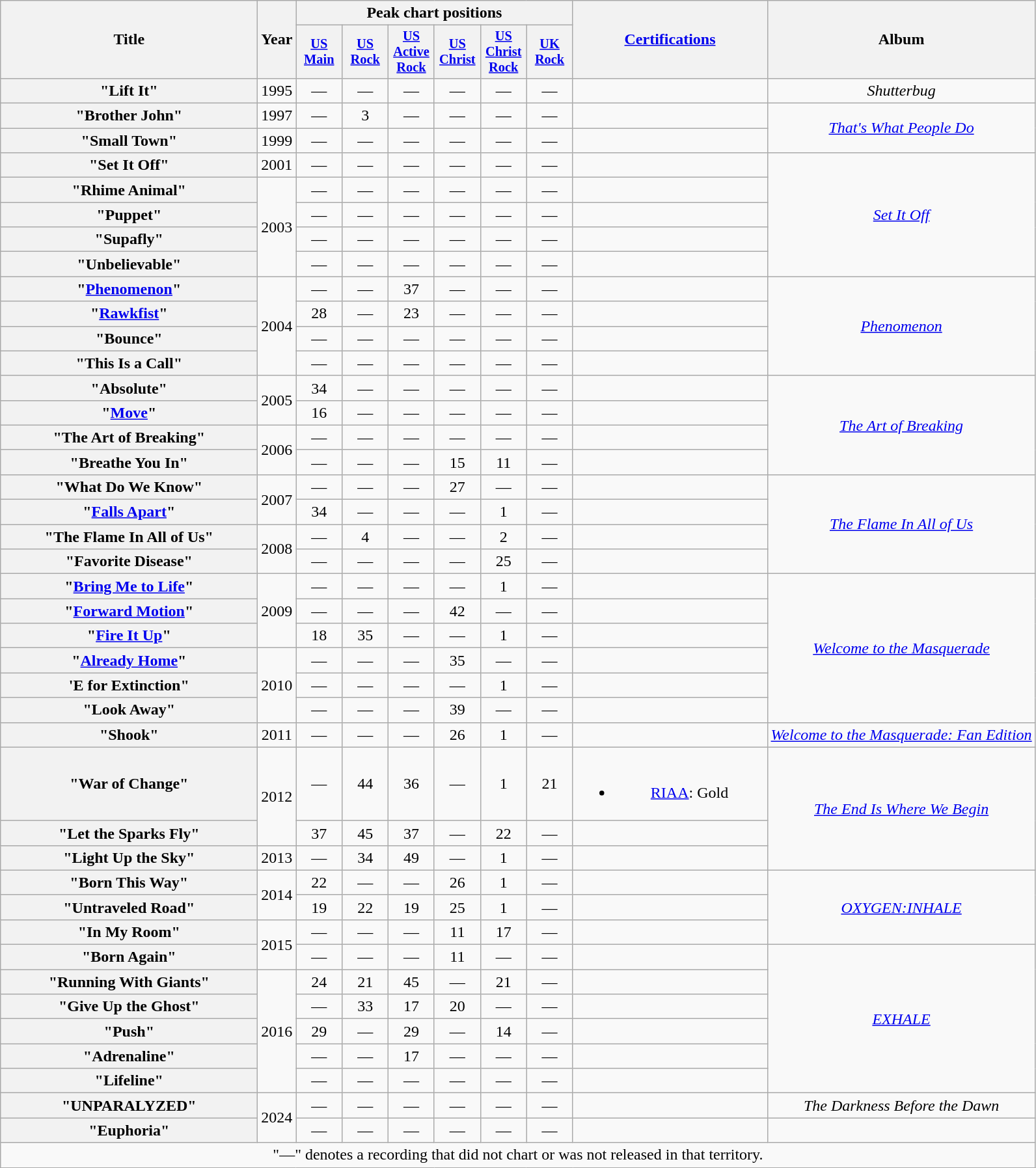<table class="wikitable plainrowheaders" style="text-align:center;">
<tr>
<th rowspan="2" scope="col" style="width:16em;">Title</th>
<th rowspan="2" scope="col">Year</th>
<th colspan="6">Peak chart positions</th>
<th rowspan="2" scope="col" style="width:12em;"><a href='#'>Certifications</a></th>
<th rowspan="2" scope="col">Album</th>
</tr>
<tr>
<th scope="col" style="width:3em;font-size:85%;"><a href='#'>US<br>Main</a><br></th>
<th scope="col" style="width:3em;font-size:85%;"><a href='#'>US<br>Rock</a><br></th>
<th scope="col" style="width:3em;font-size:85%;"><a href='#'>US<br>Active<br>Rock</a><br></th>
<th scope="col" style="width:3em;font-size:85%;"><a href='#'>US<br>Christ</a><br></th>
<th scope="col" style="width:3em;font-size:85%;"><a href='#'>US<br>Christ<br>Rock</a><br></th>
<th scope="col" style="width:3em;font-size:85%;"><a href='#'>UK<br>Rock</a><br></th>
</tr>
<tr>
<th scope="row">"Lift It"</th>
<td>1995</td>
<td>—</td>
<td>—</td>
<td>—</td>
<td>—</td>
<td>—</td>
<td>—</td>
<td></td>
<td><em>Shutterbug</em></td>
</tr>
<tr>
<th scope="row">"Brother John"</th>
<td>1997</td>
<td>—</td>
<td>3</td>
<td>—</td>
<td>—</td>
<td>—</td>
<td>—</td>
<td></td>
<td rowspan="2"><em><a href='#'>That's What People Do</a></em></td>
</tr>
<tr>
<th scope="row">"Small Town"</th>
<td>1999</td>
<td>—</td>
<td>—</td>
<td>—</td>
<td>—</td>
<td>—</td>
<td>—</td>
<td></td>
</tr>
<tr>
<th scope="row">"Set It Off"</th>
<td>2001</td>
<td>—</td>
<td>—</td>
<td>—</td>
<td>—</td>
<td>—</td>
<td>—</td>
<td></td>
<td rowspan="5"><em><a href='#'>Set It Off</a></em></td>
</tr>
<tr>
<th scope="row">"Rhime Animal"</th>
<td rowspan="4">2003</td>
<td>—</td>
<td>—</td>
<td>—</td>
<td>—</td>
<td>—</td>
<td>—</td>
<td></td>
</tr>
<tr |->
<th scope="row">"Puppet"</th>
<td>—</td>
<td>—</td>
<td>—</td>
<td>—</td>
<td>—</td>
<td>—</td>
<td></td>
</tr>
<tr>
<th scope="row">"Supafly"</th>
<td>—</td>
<td>—</td>
<td>—</td>
<td>—</td>
<td>—</td>
<td>—</td>
<td></td>
</tr>
<tr>
<th scope="row">"Unbelievable"</th>
<td>—</td>
<td>—</td>
<td>—</td>
<td>—</td>
<td>—</td>
<td>—</td>
<td></td>
</tr>
<tr>
<th scope="row">"<a href='#'>Phenomenon</a>"</th>
<td rowspan="4">2004</td>
<td>—</td>
<td>—</td>
<td>37</td>
<td>—</td>
<td>—</td>
<td>—</td>
<td></td>
<td rowspan="4"><em><a href='#'>Phenomenon</a></em></td>
</tr>
<tr>
<th scope="row">"<a href='#'>Rawkfist</a>"</th>
<td>28</td>
<td>—</td>
<td>23</td>
<td>—</td>
<td>—</td>
<td>—</td>
<td></td>
</tr>
<tr>
<th scope="row">"Bounce"</th>
<td>—</td>
<td>—</td>
<td>—</td>
<td>—</td>
<td>—</td>
<td>—</td>
<td></td>
</tr>
<tr>
<th scope="row">"This Is a Call"</th>
<td>—</td>
<td>—</td>
<td>—</td>
<td>—</td>
<td>—</td>
<td>—</td>
<td></td>
</tr>
<tr>
<th scope="row">"Absolute"</th>
<td rowspan="2">2005</td>
<td>34</td>
<td>—</td>
<td>—</td>
<td>—</td>
<td>—</td>
<td>—</td>
<td></td>
<td rowspan="4"><em><a href='#'>The Art of Breaking</a></em></td>
</tr>
<tr>
<th scope="row">"<a href='#'>Move</a>"</th>
<td>16</td>
<td>—</td>
<td>—</td>
<td>—</td>
<td>—</td>
<td>—</td>
<td></td>
</tr>
<tr>
<th scope="row">"The Art of Breaking"</th>
<td rowspan="2">2006</td>
<td>—</td>
<td>—</td>
<td>—</td>
<td>—</td>
<td>—</td>
<td>—</td>
<td></td>
</tr>
<tr>
<th scope="row">"Breathe You In"</th>
<td>—</td>
<td>—</td>
<td>—</td>
<td>15</td>
<td>11</td>
<td>—</td>
<td></td>
</tr>
<tr>
<th scope="row">"What Do We Know"</th>
<td rowspan="2">2007</td>
<td>—</td>
<td>—</td>
<td>—</td>
<td>27</td>
<td>—</td>
<td>—</td>
<td></td>
<td rowspan="4"><em><a href='#'>The Flame In All of Us</a></em></td>
</tr>
<tr>
<th scope="row">"<a href='#'>Falls Apart</a>"</th>
<td>34</td>
<td>—</td>
<td>—</td>
<td>—</td>
<td>1</td>
<td>—</td>
<td></td>
</tr>
<tr>
<th scope="row">"The Flame In All of Us"</th>
<td rowspan="2">2008</td>
<td>—</td>
<td>4</td>
<td>—</td>
<td>—</td>
<td>2</td>
<td>—</td>
<td></td>
</tr>
<tr>
<th scope="row">"Favorite Disease"</th>
<td>—</td>
<td>—</td>
<td>—</td>
<td>—</td>
<td>25</td>
<td>—</td>
<td></td>
</tr>
<tr>
<th scope="row">"<a href='#'>Bring Me to Life</a>"</th>
<td rowspan="3">2009</td>
<td>—</td>
<td>—</td>
<td>—</td>
<td>—</td>
<td>1</td>
<td>—</td>
<td></td>
<td rowspan="6"><em><a href='#'>Welcome to the Masquerade</a></em></td>
</tr>
<tr>
<th scope="row">"<a href='#'>Forward Motion</a>"</th>
<td>—</td>
<td>—</td>
<td>—</td>
<td>42</td>
<td>—</td>
<td>—</td>
<td></td>
</tr>
<tr>
<th scope="row">"<a href='#'>Fire It Up</a>"</th>
<td>18</td>
<td>35</td>
<td>—</td>
<td>—</td>
<td>1</td>
<td>—</td>
<td></td>
</tr>
<tr>
<th scope="row">"<a href='#'>Already Home</a>"</th>
<td rowspan="3">2010</td>
<td>—</td>
<td>—</td>
<td>—</td>
<td>35</td>
<td>—</td>
<td>—</td>
<td></td>
</tr>
<tr>
<th scope="row">'E for Extinction"</th>
<td>—</td>
<td>—</td>
<td>—</td>
<td>—</td>
<td>1</td>
<td>—</td>
<td></td>
</tr>
<tr>
<th scope="row">"Look Away"</th>
<td>—</td>
<td>—</td>
<td>—</td>
<td>39</td>
<td>—</td>
<td>—</td>
<td></td>
</tr>
<tr>
<th scope="row">"Shook"</th>
<td>2011</td>
<td>—</td>
<td>—</td>
<td>—</td>
<td>26</td>
<td>1</td>
<td>—</td>
<td></td>
<td><em><a href='#'>Welcome to the Masquerade: Fan Edition</a></em></td>
</tr>
<tr>
<th scope="row">"War of Change"</th>
<td rowspan="2">2012</td>
<td>—</td>
<td>44</td>
<td>36</td>
<td>—</td>
<td>1</td>
<td>21</td>
<td><br><ul><li><a href='#'>RIAA</a>: Gold</li></ul></td>
<td rowspan="3"><em><a href='#'>The End Is Where We Begin</a></em></td>
</tr>
<tr>
<th scope="row">"Let the Sparks Fly"</th>
<td>37</td>
<td>45</td>
<td>37</td>
<td>—</td>
<td>22</td>
<td>—</td>
<td></td>
</tr>
<tr>
<th scope="row">"Light Up the Sky"</th>
<td>2013</td>
<td>—</td>
<td>34</td>
<td>49</td>
<td>—</td>
<td>1</td>
<td>—</td>
<td></td>
</tr>
<tr>
<th scope="row">"Born This Way"</th>
<td rowspan="2">2014</td>
<td>22</td>
<td>—</td>
<td>—</td>
<td>26</td>
<td>1</td>
<td>—</td>
<td></td>
<td rowspan="3"><em><a href='#'>OXYGEN:INHALE</a></em></td>
</tr>
<tr>
<th scope="row">"Untraveled Road"</th>
<td>19</td>
<td>22</td>
<td>19</td>
<td>25</td>
<td>1</td>
<td>—</td>
<td></td>
</tr>
<tr>
<th scope="row">"In My Room"</th>
<td rowspan="2">2015</td>
<td>—</td>
<td>—</td>
<td>—</td>
<td>11</td>
<td>17</td>
<td>—</td>
<td></td>
</tr>
<tr>
<th scope="row">"Born Again"</th>
<td>—</td>
<td>—</td>
<td>—</td>
<td>11</td>
<td>—</td>
<td>—</td>
<td></td>
<td rowspan="6"><em><a href='#'>EXHALE</a></em></td>
</tr>
<tr>
<th scope="row">"Running With Giants"</th>
<td rowspan="5">2016</td>
<td>24</td>
<td>21</td>
<td>45</td>
<td>—</td>
<td>21</td>
<td>—</td>
<td></td>
</tr>
<tr>
<th scope="row">"Give Up the Ghost"</th>
<td>—</td>
<td>33</td>
<td>17</td>
<td>20</td>
<td>—</td>
<td>—</td>
<td></td>
</tr>
<tr>
<th scope="row">"Push"</th>
<td>29</td>
<td>—</td>
<td>29</td>
<td>—</td>
<td>14</td>
<td>—</td>
<td></td>
</tr>
<tr |->
<th scope="row">"Adrenaline"</th>
<td>—</td>
<td>—</td>
<td>17</td>
<td>—</td>
<td>—</td>
<td>—</td>
<td></td>
</tr>
<tr>
<th scope="row">"Lifeline"</th>
<td>—</td>
<td>—</td>
<td>—</td>
<td>—</td>
<td>—</td>
<td>—</td>
<td></td>
</tr>
<tr>
<th scope="row">"UNPARALYZED"</th>
<td rowspan="2">2024</td>
<td>—</td>
<td>—</td>
<td>—</td>
<td>—</td>
<td>—</td>
<td>—</td>
<td></td>
<td><em>The Darkness Before the Dawn</em></td>
</tr>
<tr>
<th scope="row">"Euphoria"</th>
<td>—</td>
<td>—</td>
<td>—</td>
<td>—</td>
<td>—</td>
<td>—</td>
<td></td>
<td></td>
</tr>
<tr>
<td colspan="10">"—" denotes a recording that did not chart or was not released in that territory.</td>
</tr>
</table>
